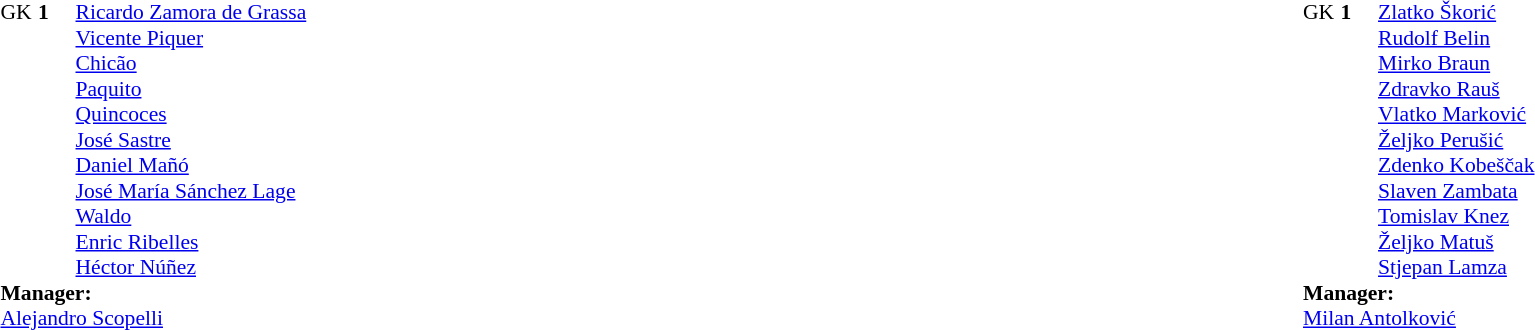<table width="100%">
<tr>
<td valign="top" width="50%"><br><table style="font-size: 90%" cellspacing="0" cellpadding="0">
<tr>
<th width=25></th>
<th width=25></th>
</tr>
<tr>
<td>GK</td>
<td><strong>1</strong></td>
<td> <a href='#'>Ricardo Zamora de Grassa</a></td>
</tr>
<tr>
<td></td>
<td><strong> </strong></td>
<td> <a href='#'>Vicente Piquer</a></td>
</tr>
<tr>
<td></td>
<td><strong> </strong></td>
<td> <a href='#'>Chicão</a></td>
</tr>
<tr>
<td></td>
<td><strong> </strong></td>
<td> <a href='#'>Paquito</a></td>
</tr>
<tr>
<td></td>
<td><strong> </strong></td>
<td> <a href='#'>Quincoces</a></td>
</tr>
<tr>
<td></td>
<td><strong> </strong></td>
<td> <a href='#'>José Sastre</a></td>
</tr>
<tr>
<td></td>
<td><strong> </strong></td>
<td> <a href='#'>Daniel Mañó</a></td>
</tr>
<tr>
<td></td>
<td><strong> </strong></td>
<td> <a href='#'>José María Sánchez Lage</a></td>
</tr>
<tr>
<td></td>
<td><strong> </strong></td>
<td> <a href='#'>Waldo</a></td>
</tr>
<tr>
<td></td>
<td><strong> </strong></td>
<td> <a href='#'>Enric Ribelles</a></td>
</tr>
<tr>
<td></td>
<td><strong> </strong></td>
<td> <a href='#'>Héctor Núñez</a></td>
</tr>
<tr>
<td colspan=3><strong>Manager:</strong></td>
</tr>
<tr>
<td colspan=4> <a href='#'>Alejandro Scopelli</a></td>
</tr>
</table>
</td>
<td valign="top"></td>
<td valign="top" width="50%"><br><table style="font-size: 90%" cellspacing="0" cellpadding="0" align=center>
<tr>
<th width=25></th>
<th width=25></th>
</tr>
<tr>
<td>GK</td>
<td><strong>1</strong></td>
<td> <a href='#'>Zlatko Škorić</a></td>
</tr>
<tr>
<td></td>
<td><strong> </strong></td>
<td> <a href='#'>Rudolf Belin</a></td>
</tr>
<tr>
<td></td>
<td><strong> </strong></td>
<td> <a href='#'>Mirko Braun</a></td>
</tr>
<tr>
<td></td>
<td><strong> </strong></td>
<td> <a href='#'>Zdravko Rauš</a></td>
</tr>
<tr>
<td></td>
<td><strong> </strong></td>
<td> <a href='#'>Vlatko Marković</a></td>
</tr>
<tr>
<td></td>
<td><strong> </strong></td>
<td> <a href='#'>Željko Perušić</a></td>
</tr>
<tr>
<td></td>
<td><strong> </strong></td>
<td> <a href='#'>Zdenko Kobeščak</a></td>
</tr>
<tr>
<td></td>
<td><strong> </strong></td>
<td> <a href='#'>Slaven Zambata</a></td>
</tr>
<tr>
<td></td>
<td><strong> </strong></td>
<td> <a href='#'>Tomislav Knez</a></td>
</tr>
<tr>
<td></td>
<td><strong> </strong></td>
<td> <a href='#'>Željko Matuš</a></td>
</tr>
<tr>
<td></td>
<td><strong> </strong></td>
<td> <a href='#'>Stjepan Lamza</a></td>
</tr>
<tr>
<td colspan=3><strong>Manager:</strong></td>
</tr>
<tr>
<td colspan=4> <a href='#'>Milan Antolković</a></td>
</tr>
</table>
</td>
</tr>
</table>
